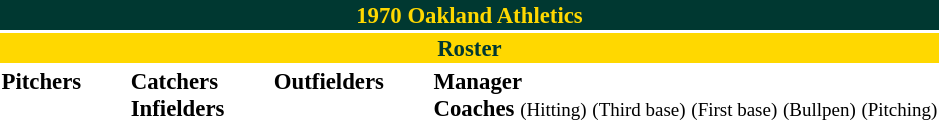<table class="toccolours" style="font-size: 95%;">
<tr>
<th colspan="10" style="background-color: #003831; color: #FFD800; text-align: center;">1970 Oakland Athletics</th>
</tr>
<tr>
<td colspan="10" style="background-color: #FFD800; color: #003831; text-align: center;"><strong>Roster</strong></td>
</tr>
<tr>
<td valign="top"><strong>Pitchers</strong><br>














</td>
<td width="25px"></td>
<td valign="top"><strong>Catchers</strong><br>



<strong>Infielders</strong>









</td>
<td width="25px"></td>
<td valign="top"><strong>Outfielders</strong><br>







</td>
<td width="25px"></td>
<td valign="top"><strong>Manager</strong><br>
<strong>Coaches</strong>
 <small>(Hitting)</small>
 <small>(Third base)</small>
 <small>(First base)</small>
 <small>(Bullpen)</small>
 <small>(Pitching)</small></td>
</tr>
</table>
